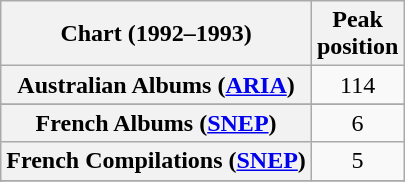<table class="wikitable plainrowheaders sortable" border="1">
<tr>
<th scope="col">Chart (1992–1993)</th>
<th scope="col">Peak<br>position</th>
</tr>
<tr>
<th scope="row">Australian Albums (<a href='#'>ARIA</a>)</th>
<td style="text-align:center;">114</td>
</tr>
<tr>
</tr>
<tr>
</tr>
<tr>
<th scope="row">French Albums (<a href='#'>SNEP</a>)</th>
<td style="text-align:center;">6</td>
</tr>
<tr>
<th scope="row">French Compilations (<a href='#'>SNEP</a>)</th>
<td style="text-align:center;">5</td>
</tr>
<tr>
</tr>
<tr>
</tr>
<tr>
</tr>
<tr>
</tr>
<tr>
</tr>
<tr>
</tr>
</table>
